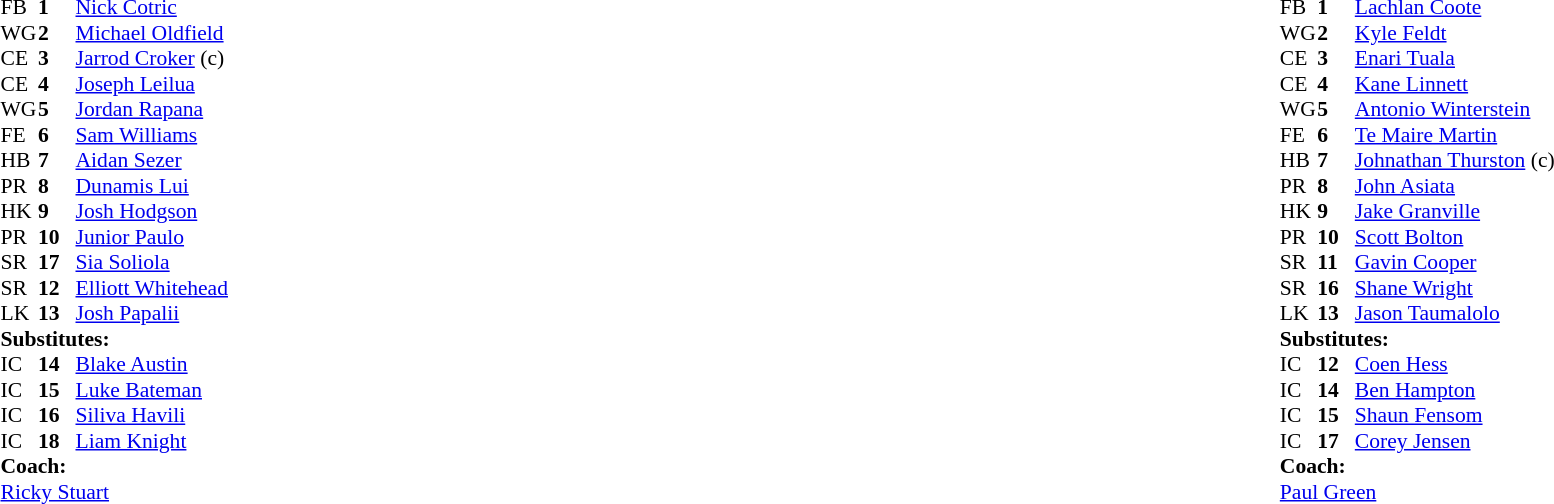<table width="100%" class="mw-collapsible mw-collapsed">
<tr>
<td valign="top" width="50%"><br><table cellspacing="0" cellpadding="0" style="font-size: 90%">
<tr>
<th width="25"></th>
<th width="25"></th>
</tr>
<tr>
<td>FB</td>
<td><strong>1</strong></td>
<td><a href='#'>Nick Cotric</a></td>
</tr>
<tr>
<td>WG</td>
<td><strong>2</strong></td>
<td><a href='#'>Michael Oldfield</a></td>
</tr>
<tr>
<td>CE</td>
<td><strong>3</strong></td>
<td><a href='#'>Jarrod Croker</a> (c)</td>
</tr>
<tr>
<td>CE</td>
<td><strong>4</strong></td>
<td><a href='#'>Joseph Leilua</a></td>
</tr>
<tr>
<td>WG</td>
<td><strong>5</strong></td>
<td><a href='#'>Jordan Rapana</a></td>
</tr>
<tr>
<td>FE</td>
<td><strong>6</strong></td>
<td><a href='#'>Sam Williams</a></td>
</tr>
<tr>
<td>HB</td>
<td><strong>7</strong></td>
<td><a href='#'>Aidan Sezer</a></td>
</tr>
<tr>
<td>PR</td>
<td><strong>8</strong></td>
<td><a href='#'>Dunamis Lui</a></td>
</tr>
<tr>
<td>HK</td>
<td><strong>9</strong></td>
<td><a href='#'>Josh Hodgson</a></td>
</tr>
<tr>
<td>PR</td>
<td><strong>10</strong></td>
<td><a href='#'>Junior Paulo</a></td>
</tr>
<tr>
<td>SR</td>
<td><strong>17</strong></td>
<td><a href='#'>Sia Soliola</a></td>
</tr>
<tr>
<td>SR</td>
<td><strong>12</strong></td>
<td><a href='#'>Elliott Whitehead</a></td>
</tr>
<tr>
<td>LK</td>
<td><strong>13</strong></td>
<td><a href='#'>Josh Papalii</a></td>
</tr>
<tr>
<td colspan="3"><strong>Substitutes:</strong></td>
</tr>
<tr>
<td>IC</td>
<td><strong>14</strong></td>
<td><a href='#'>Blake Austin</a></td>
</tr>
<tr>
<td>IC</td>
<td><strong>15</strong></td>
<td><a href='#'>Luke Bateman</a></td>
</tr>
<tr>
<td>IC</td>
<td><strong>16</strong></td>
<td><a href='#'>Siliva Havili</a></td>
</tr>
<tr>
<td>IC</td>
<td><strong>18</strong></td>
<td><a href='#'>Liam Knight</a></td>
</tr>
<tr>
<td colspan="3"><strong>Coach:</strong></td>
</tr>
<tr>
<td colspan="4"><a href='#'>Ricky Stuart</a></td>
</tr>
</table>
</td>
<td valign="top" width="50%"><br><table cellspacing="0" cellpadding="0" align="center" style="font-size: 90%">
<tr>
<th width="25"></th>
<th width="25"></th>
</tr>
<tr>
<td>FB</td>
<td><strong>1</strong></td>
<td><a href='#'>Lachlan Coote</a></td>
</tr>
<tr>
<td>WG</td>
<td><strong>2</strong></td>
<td><a href='#'>Kyle Feldt</a></td>
</tr>
<tr>
<td>CE</td>
<td><strong>3</strong></td>
<td><a href='#'>Enari Tuala</a></td>
</tr>
<tr>
<td>CE</td>
<td><strong>4</strong></td>
<td><a href='#'>Kane Linnett</a></td>
</tr>
<tr>
<td>WG</td>
<td><strong>5</strong></td>
<td><a href='#'>Antonio Winterstein</a></td>
</tr>
<tr>
<td>FE</td>
<td><strong>6</strong></td>
<td><a href='#'>Te Maire Martin</a></td>
</tr>
<tr>
<td>HB</td>
<td><strong>7</strong></td>
<td><a href='#'>Johnathan Thurston</a> (c)</td>
</tr>
<tr>
<td>PR</td>
<td><strong>8</strong></td>
<td><a href='#'>John Asiata</a></td>
</tr>
<tr>
<td>HK</td>
<td><strong>9</strong></td>
<td><a href='#'>Jake Granville</a></td>
</tr>
<tr>
<td>PR</td>
<td><strong>10</strong></td>
<td><a href='#'>Scott Bolton</a></td>
</tr>
<tr>
<td>SR</td>
<td><strong>11</strong></td>
<td><a href='#'>Gavin Cooper</a></td>
</tr>
<tr>
<td>SR</td>
<td><strong>16</strong></td>
<td><a href='#'>Shane Wright</a></td>
</tr>
<tr>
<td>LK</td>
<td><strong>13</strong></td>
<td><a href='#'>Jason Taumalolo</a></td>
</tr>
<tr>
<td colspan="3"><strong>Substitutes:</strong></td>
</tr>
<tr>
<td>IC</td>
<td><strong>12</strong></td>
<td><a href='#'>Coen Hess</a></td>
</tr>
<tr>
<td>IC</td>
<td><strong>14</strong></td>
<td><a href='#'>Ben Hampton</a></td>
</tr>
<tr>
<td>IC</td>
<td><strong>15</strong></td>
<td><a href='#'>Shaun Fensom</a></td>
</tr>
<tr>
<td>IC</td>
<td><strong>17</strong></td>
<td><a href='#'>Corey Jensen</a></td>
</tr>
<tr>
<td colspan="3"><strong>Coach:</strong></td>
</tr>
<tr>
<td colspan="4"><a href='#'>Paul Green</a></td>
</tr>
</table>
</td>
</tr>
</table>
